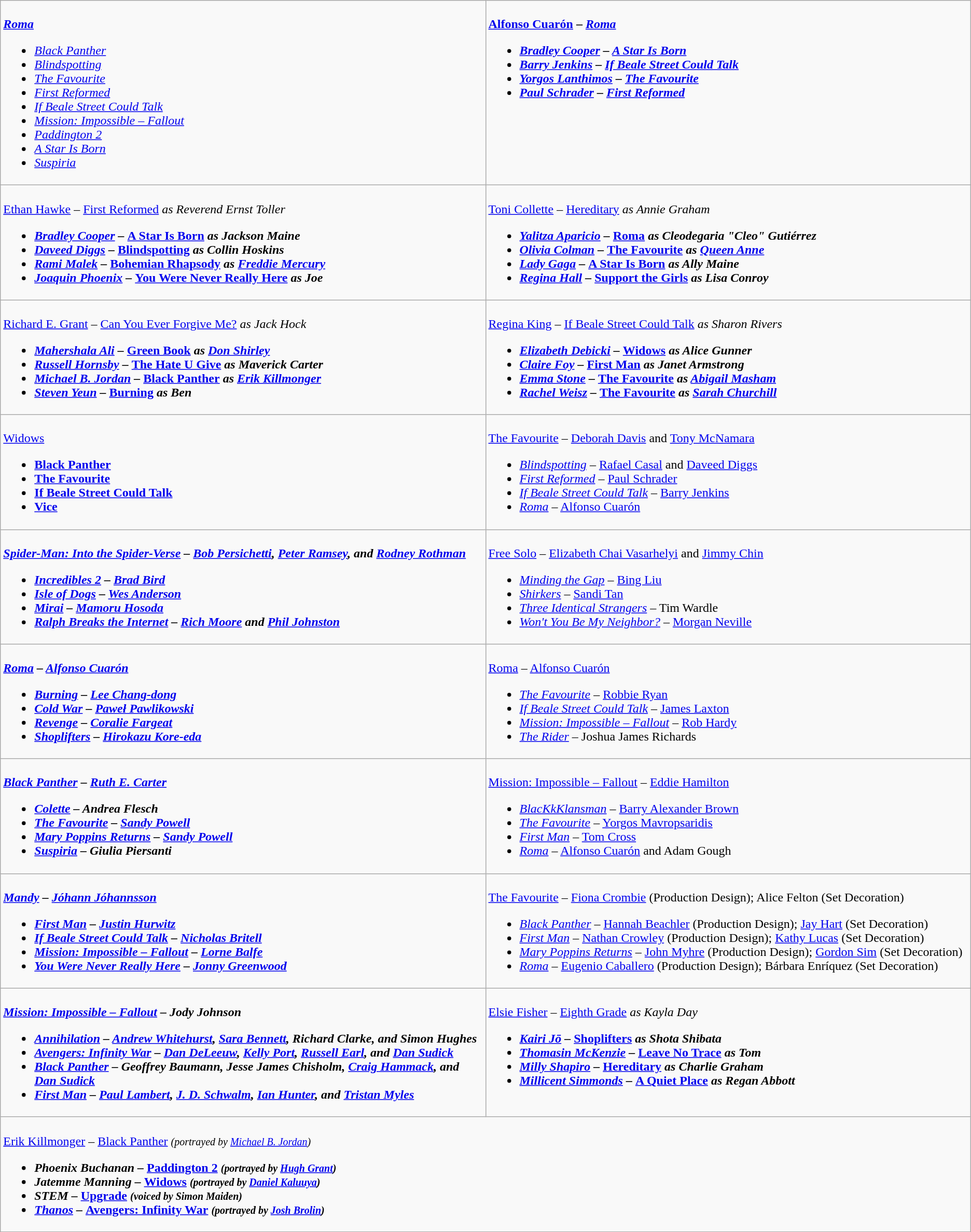<table class=wikitable>
<tr>
<td valign="top" width="50%"><br><strong><em><a href='#'>Roma</a></em></strong><ul><li><em><a href='#'>Black Panther</a></em></li><li><em><a href='#'>Blindspotting</a></em></li><li><em><a href='#'>The Favourite</a></em></li><li><em><a href='#'>First Reformed</a></em></li><li><em><a href='#'>If Beale Street Could Talk</a></em></li><li><em><a href='#'>Mission: Impossible – Fallout</a></em></li><li><em><a href='#'>Paddington 2</a></em></li><li><em><a href='#'>A Star Is Born</a></em></li><li><em><a href='#'>Suspiria</a></em></li></ul></td>
<td valign="top" width="50%"><br><strong><a href='#'>Alfonso Cuarón</a> – <em><a href='#'>Roma</a><strong><em><ul><li><a href='#'>Bradley Cooper</a> – </em><a href='#'>A Star Is Born</a><em></li><li><a href='#'>Barry Jenkins</a> – </em><a href='#'>If Beale Street Could Talk</a><em></li><li><a href='#'>Yorgos Lanthimos</a> – </em><a href='#'>The Favourite</a><em></li><li><a href='#'>Paul Schrader</a> – </em><a href='#'>First Reformed</a><em></li></ul></td>
</tr>
<tr>
<td valign="top" width="50%"><br></strong><a href='#'>Ethan Hawke</a> – </em><a href='#'>First Reformed</a><em> as Reverend Ernst Toller<strong><ul><li><a href='#'>Bradley Cooper</a> – </em><a href='#'>A Star Is Born</a><em> as Jackson Maine</li><li><a href='#'>Daveed Diggs</a> – </em><a href='#'>Blindspotting</a><em> as Collin Hoskins</li><li><a href='#'>Rami Malek</a> – </em><a href='#'>Bohemian Rhapsody</a><em> as <a href='#'>Freddie Mercury</a></li><li><a href='#'>Joaquin Phoenix</a> – </em><a href='#'>You Were Never Really Here</a><em> as Joe</li></ul></td>
<td valign="top" width="50%"><br></strong><a href='#'>Toni Collette</a> – </em><a href='#'>Hereditary</a><em> as Annie Graham<strong><ul><li><a href='#'>Yalitza Aparicio</a> – </em><a href='#'>Roma</a><em> as Cleodegaria "Cleo" Gutiérrez</li><li><a href='#'>Olivia Colman</a> – </em><a href='#'>The Favourite</a><em> as <a href='#'>Queen Anne</a></li><li><a href='#'>Lady Gaga</a> – </em><a href='#'>A Star Is Born</a><em> as Ally Maine</li><li><a href='#'>Regina Hall</a> – </em><a href='#'>Support the Girls</a><em> as Lisa Conroy</li></ul></td>
</tr>
<tr>
<td valign="top" width="50%"><br></strong><a href='#'>Richard E. Grant</a> – </em><a href='#'>Can You Ever Forgive Me?</a><em> as Jack Hock<strong><ul><li><a href='#'>Mahershala Ali</a> – </em><a href='#'>Green Book</a><em> as <a href='#'>Don Shirley</a></li><li><a href='#'>Russell Hornsby</a> – </em><a href='#'>The Hate U Give</a><em> as Maverick Carter</li><li><a href='#'>Michael B. Jordan</a> – </em><a href='#'>Black Panther</a><em> as <a href='#'>Erik Killmonger</a></li><li><a href='#'>Steven Yeun</a> – </em><a href='#'>Burning</a><em> as Ben</li></ul></td>
<td valign="top" width="50%"><br></strong><a href='#'>Regina King</a> – </em><a href='#'>If Beale Street Could Talk</a><em> as Sharon Rivers<strong><ul><li><a href='#'>Elizabeth Debicki</a> – </em><a href='#'>Widows</a><em> as Alice Gunner</li><li><a href='#'>Claire Foy</a> – </em><a href='#'>First Man</a><em> as Janet Armstrong</li><li><a href='#'>Emma Stone</a> – </em><a href='#'>The Favourite</a><em> as <a href='#'>Abigail Masham</a></li><li><a href='#'>Rachel Weisz</a> – </em><a href='#'>The Favourite</a><em> as <a href='#'>Sarah Churchill</a></li></ul></td>
</tr>
<tr>
<td valign="top" width="50%"><br></em></strong><a href='#'>Widows</a><strong><em><ul><li></em><a href='#'>Black Panther</a><em></li><li></em><a href='#'>The Favourite</a><em></li><li></em><a href='#'>If Beale Street Could Talk</a><em></li><li></em><a href='#'>Vice</a><em></li></ul></td>
<td valign="top" width="50%"><br></em></strong><a href='#'>The Favourite</a></em> – <a href='#'>Deborah Davis</a> and <a href='#'>Tony McNamara</a></strong><ul><li><em><a href='#'>Blindspotting</a></em> – <a href='#'>Rafael Casal</a> and <a href='#'>Daveed Diggs</a></li><li><em><a href='#'>First Reformed</a></em> – <a href='#'>Paul Schrader</a></li><li><em><a href='#'>If Beale Street Could Talk</a></em> – <a href='#'>Barry Jenkins</a></li><li><em><a href='#'>Roma</a></em> – <a href='#'>Alfonso Cuarón</a></li></ul></td>
</tr>
<tr>
<td valign="top" width="50%"><br><strong><em><a href='#'>Spider-Man: Into the Spider-Verse</a><em> – <a href='#'>Bob Persichetti</a>, <a href='#'>Peter Ramsey</a>, and <a href='#'>Rodney Rothman</a><strong><ul><li></em><a href='#'>Incredibles 2</a><em> – <a href='#'>Brad Bird</a></li><li></em><a href='#'>Isle of Dogs</a><em> – <a href='#'>Wes Anderson</a></li><li></em><a href='#'>Mirai</a><em> – <a href='#'>Mamoru Hosoda</a></li><li></em><a href='#'>Ralph Breaks the Internet</a><em> – <a href='#'>Rich Moore</a> and <a href='#'>Phil Johnston</a></li></ul></td>
<td valign="top" width="50%"><br></em></strong><a href='#'>Free Solo</a></em> – <a href='#'>Elizabeth Chai Vasarhelyi</a> and <a href='#'>Jimmy Chin</a></strong><ul><li><em><a href='#'>Minding the Gap</a></em> – <a href='#'>Bing Liu</a></li><li><em><a href='#'>Shirkers</a></em> – <a href='#'>Sandi Tan</a></li><li><em><a href='#'>Three Identical Strangers</a></em> – Tim Wardle</li><li><em><a href='#'>Won't You Be My Neighbor?</a></em> – <a href='#'>Morgan Neville</a></li></ul></td>
</tr>
<tr>
<td valign="top" width="50%"><br><strong><em><a href='#'>Roma</a><em> – <a href='#'>Alfonso Cuarón</a><strong><ul><li></em><a href='#'>Burning</a><em> – <a href='#'>Lee Chang-dong</a></li><li></em><a href='#'>Cold War</a><em> – <a href='#'>Paweł Pawlikowski</a></li><li></em><a href='#'>Revenge</a><em> – <a href='#'>Coralie Fargeat</a></li><li></em><a href='#'>Shoplifters</a><em> – <a href='#'>Hirokazu Kore-eda</a></li></ul></td>
<td valign="top" width="50%"><br></em></strong><a href='#'>Roma</a></em> – <a href='#'>Alfonso Cuarón</a></strong><ul><li><em><a href='#'>The Favourite</a></em> – <a href='#'>Robbie Ryan</a></li><li><em><a href='#'>If Beale Street Could Talk</a></em> – <a href='#'>James Laxton</a></li><li><em><a href='#'>Mission: Impossible – Fallout</a></em> – <a href='#'>Rob Hardy</a></li><li><em><a href='#'>The Rider</a></em> – Joshua James Richards</li></ul></td>
</tr>
<tr>
<td valign="top" width="50%"><br><strong><em><a href='#'>Black Panther</a><em> – <a href='#'>Ruth E. Carter</a><strong><ul><li></em><a href='#'>Colette</a><em> – Andrea Flesch</li><li></em><a href='#'>The Favourite</a><em> – <a href='#'>Sandy Powell</a></li><li></em><a href='#'>Mary Poppins Returns</a><em> – <a href='#'>Sandy Powell</a></li><li></em><a href='#'>Suspiria</a><em> – Giulia Piersanti</li></ul></td>
<td valign="top" width="50%"><br></em></strong><a href='#'>Mission: Impossible – Fallout</a></em> – <a href='#'>Eddie Hamilton</a></strong><ul><li><em><a href='#'>BlacKkKlansman</a></em> – <a href='#'>Barry Alexander Brown</a></li><li><em><a href='#'>The Favourite</a></em> – <a href='#'>Yorgos Mavropsaridis</a></li><li><em><a href='#'>First Man</a></em> – <a href='#'>Tom Cross</a></li><li><em><a href='#'>Roma</a></em> – <a href='#'>Alfonso Cuarón</a> and Adam Gough</li></ul></td>
</tr>
<tr>
<td valign="top" width="50%"><br><strong><em><a href='#'>Mandy</a><em> – <a href='#'>Jóhann Jóhannsson</a><strong><ul><li></em><a href='#'>First Man</a><em> – <a href='#'>Justin Hurwitz</a></li><li></em><a href='#'>If Beale Street Could Talk</a><em> – <a href='#'>Nicholas Britell</a></li><li></em><a href='#'>Mission: Impossible – Fallout</a><em> – <a href='#'>Lorne Balfe</a></li><li></em><a href='#'>You Were Never Really Here</a><em> – <a href='#'>Jonny Greenwood</a></li></ul></td>
<td valign="top" width="50%"><br></em></strong><a href='#'>The Favourite</a></em> – <a href='#'>Fiona Crombie</a> (Production Design); Alice Felton (Set Decoration)</strong><ul><li><em><a href='#'>Black Panther</a></em> – <a href='#'>Hannah Beachler</a> (Production Design); <a href='#'>Jay Hart</a> (Set Decoration)</li><li><em><a href='#'>First Man</a></em> – <a href='#'>Nathan Crowley</a> (Production Design); <a href='#'>Kathy Lucas</a> (Set Decoration)</li><li><em><a href='#'>Mary Poppins Returns</a></em> – <a href='#'>John Myhre</a> (Production Design); <a href='#'>Gordon Sim</a> (Set Decoration)</li><li><em><a href='#'>Roma</a></em> – <a href='#'>Eugenio Caballero</a> (Production Design); Bárbara Enríquez (Set Decoration)</li></ul></td>
</tr>
<tr>
<td valign="top" width="50%"><br><strong><em><a href='#'>Mission: Impossible – Fallout</a><em> – Jody Johnson<strong><ul><li></em><a href='#'>Annihilation</a><em> – <a href='#'>Andrew Whitehurst</a>, <a href='#'>Sara Bennett</a>, Richard Clarke, and Simon Hughes</li><li></em><a href='#'>Avengers: Infinity War</a><em> – <a href='#'>Dan DeLeeuw</a>, <a href='#'>Kelly Port</a>, <a href='#'>Russell Earl</a>, and <a href='#'>Dan Sudick</a></li><li></em><a href='#'>Black Panther</a><em> – Geoffrey Baumann, Jesse James Chisholm, <a href='#'>Craig Hammack</a>, and <a href='#'>Dan Sudick</a></li><li></em><a href='#'>First Man</a><em> – <a href='#'>Paul Lambert</a>, <a href='#'>J. D. Schwalm</a>, <a href='#'>Ian Hunter</a>, and <a href='#'>Tristan Myles</a></li></ul></td>
<td valign="top" width="50%"><br></strong><a href='#'>Elsie Fisher</a> – </em><a href='#'>Eighth Grade</a><em> as Kayla Day<strong><ul><li><a href='#'>Kairi Jō</a> – </em><a href='#'>Shoplifters</a><em> as Shota Shibata</li><li><a href='#'>Thomasin McKenzie</a> – </em><a href='#'>Leave No Trace</a><em> as Tom</li><li><a href='#'>Milly Shapiro</a> – </em><a href='#'>Hereditary</a><em> as Charlie Graham</li><li><a href='#'>Millicent Simmonds</a> – </em><a href='#'>A Quiet Place</a><em> as Regan Abbott</li></ul></td>
</tr>
<tr>
<td valign="top" width="50%" colspan="2"><br></strong><a href='#'>Erik Killmonger</a> – </em><a href='#'>Black Panther</a><em> <small>(portrayed by <a href='#'>Michael B. Jordan</a>)</small><strong><ul><li>Phoenix Buchanan – </em><a href='#'>Paddington 2</a><em> <small>(portrayed by <a href='#'>Hugh Grant</a>)</small></li><li>Jatemme Manning – </em><a href='#'>Widows</a><em> <small>(portrayed by <a href='#'>Daniel Kaluuya</a>)</small></li><li>STEM – </em><a href='#'>Upgrade</a><em> <small>(voiced by Simon Maiden)</small></li><li><a href='#'>Thanos</a> – </em><a href='#'>Avengers: Infinity War</a><em> <small>(portrayed by <a href='#'>Josh Brolin</a>)</small></li></ul></td>
</tr>
</table>
